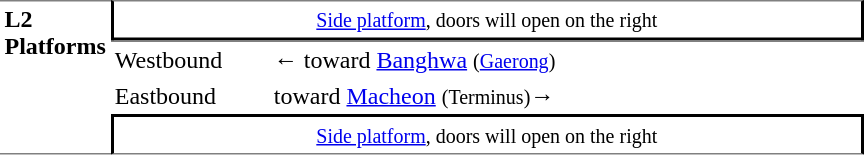<table table border=0 cellspacing=0 cellpadding=3>
<tr>
<td style="border-top:solid 1px gray;border-bottom:solid 1px gray;" width=50 rowspan=10 valign=top><strong>L2<br>Platforms</strong></td>
<td style="border-top:solid 1px gray;border-right:solid 2px black;border-left:solid 2px black;border-bottom:solid 2px black;text-align:center;" colspan=2><small><a href='#'>Side platform</a>, doors will open on the right</small></td>
</tr>
<tr>
<td style="border-bottom:solid 0px gray;border-top:solid 1px gray;" width=100>Westbound</td>
<td style="border-bottom:solid 0px gray;border-top:solid 1px gray;" width=390>←  toward <a href='#'>Banghwa</a> <small>(<a href='#'>Gaerong</a>)</small></td>
</tr>
<tr>
<td>Eastbound</td>
<td>  toward <a href='#'>Macheon</a> <small>(Terminus)</small>→</td>
</tr>
<tr>
<td style="border-top:solid 2px black;border-right:solid 2px black;border-left:solid 2px black;border-bottom:solid 1px gray;text-align:center;" colspan=2><small><a href='#'>Side platform</a>, doors will open on the right</small></td>
</tr>
</table>
